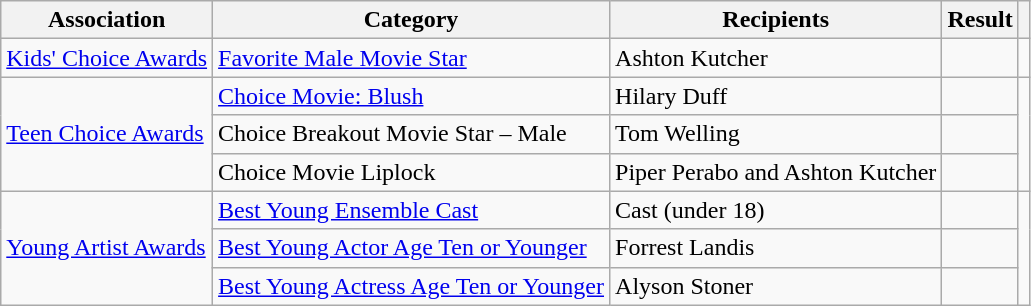<table class="wikitable sortable">
<tr>
<th>Association</th>
<th>Category</th>
<th>Recipients</th>
<th>Result</th>
<th class="unsortable"></th>
</tr>
<tr>
<td><a href='#'>Kids' Choice Awards</a></td>
<td><a href='#'>Favorite Male Movie Star</a></td>
<td>Ashton Kutcher</td>
<td></td>
<td></td>
</tr>
<tr>
<td rowspan=3><a href='#'>Teen Choice Awards</a></td>
<td><a href='#'>Choice Movie: Blush</a></td>
<td>Hilary Duff</td>
<td></td>
<td rowspan=3></td>
</tr>
<tr>
<td>Choice Breakout Movie Star – Male</td>
<td>Tom Welling</td>
<td></td>
</tr>
<tr>
<td>Choice Movie Liplock</td>
<td>Piper Perabo and Ashton Kutcher</td>
<td></td>
</tr>
<tr>
<td rowspan=3><a href='#'>Young Artist Awards</a></td>
<td><a href='#'>Best Young Ensemble Cast</a></td>
<td>Cast (under 18)</td>
<td></td>
<td rowspan=3></td>
</tr>
<tr>
<td><a href='#'>Best Young Actor Age Ten or Younger</a></td>
<td>Forrest Landis</td>
<td></td>
</tr>
<tr>
<td><a href='#'>Best Young Actress Age Ten or Younger</a></td>
<td>Alyson Stoner</td>
<td></td>
</tr>
</table>
